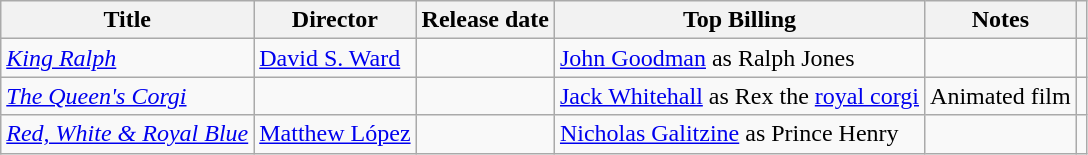<table class="wikitable sortable">
<tr>
<th>Title</th>
<th>Director</th>
<th>Release date</th>
<th>Top Billing</th>
<th>Notes</th>
<th></th>
</tr>
<tr>
<td><em><a href='#'>King Ralph</a></em></td>
<td><a href='#'>David S. Ward</a></td>
<td></td>
<td><a href='#'>John Goodman</a> as Ralph Jones</td>
<td></td>
<td></td>
</tr>
<tr>
<td><em><a href='#'>The Queen's Corgi</a></em></td>
<td></td>
<td></td>
<td><a href='#'>Jack Whitehall</a> as Rex the <a href='#'>royal corgi</a></td>
<td>Animated film</td>
<td></td>
</tr>
<tr>
<td><a href='#'><em>Red, White & Royal Blue</em></a></td>
<td><a href='#'>Matthew López</a></td>
<td></td>
<td><a href='#'>Nicholas Galitzine</a> as Prince Henry</td>
<td></td>
<td></td>
</tr>
</table>
